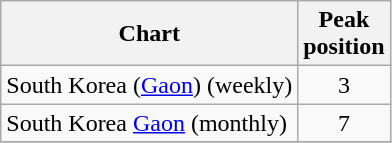<table class="wikitable sortable">
<tr>
<th>Chart</th>
<th>Peak<br>position</th>
</tr>
<tr>
<td>South Korea (<a href='#'>Gaon</a>) (weekly)</td>
<td align=center>3</td>
</tr>
<tr>
<td>South Korea <a href='#'>Gaon</a> (monthly)</td>
<td align=center>7</td>
</tr>
<tr>
</tr>
</table>
